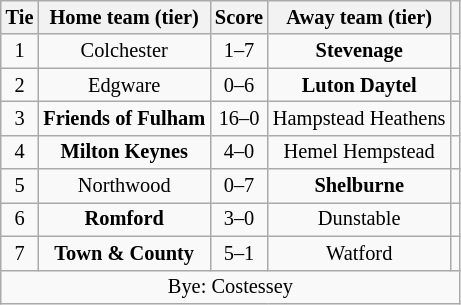<table class="wikitable" style="text-align:center; font-size:85%">
<tr>
<th>Tie</th>
<th>Home team (tier)</th>
<th>Score</th>
<th>Away team (tier)</th>
<th></th>
</tr>
<tr>
<td align="center">1</td>
<td>Colchester</td>
<td align="center">1–7</td>
<td><strong>Stevenage</strong></td>
<td></td>
</tr>
<tr>
<td align="center">2</td>
<td>Edgware</td>
<td align="center">0–6</td>
<td><strong>Luton Daytel</strong></td>
<td></td>
</tr>
<tr>
<td align="center">3</td>
<td><strong>Friends of Fulham</strong></td>
<td align="center">16–0</td>
<td>Hampstead Heathens</td>
<td></td>
</tr>
<tr>
<td align="center">4</td>
<td><strong>Milton Keynes</strong></td>
<td align="center">4–0</td>
<td>Hemel Hempstead</td>
<td></td>
</tr>
<tr>
<td align="center">5</td>
<td>Northwood</td>
<td align="center">0–7</td>
<td><strong>Shelburne</strong></td>
<td></td>
</tr>
<tr>
<td align="center">6</td>
<td><strong>Romford</strong></td>
<td align="center">3–0</td>
<td>Dunstable</td>
<td></td>
</tr>
<tr>
<td align="center">7</td>
<td><strong>Town & County</strong></td>
<td align="center">5–1</td>
<td>Watford</td>
<td></td>
</tr>
<tr>
<td colspan="5" align="center">Bye: Costessey</td>
</tr>
</table>
